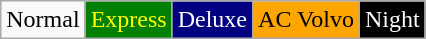<table class="wikitable">
<tr>
<td>Normal</td>
<td style="background:green; color:yellow">Express</td>
<td style="background:navy; color:white">Deluxe</td>
<td style="background:orange; color:black">AC Volvo</td>
<td style="background:black; color:white">Night</td>
</tr>
</table>
